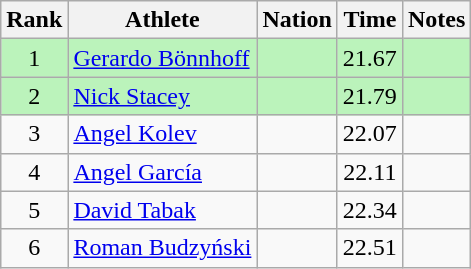<table class="wikitable sortable" style="text-align:center">
<tr>
<th>Rank</th>
<th>Athlete</th>
<th>Nation</th>
<th>Time</th>
<th>Notes</th>
</tr>
<tr bgcolor=bbf3bb>
<td>1</td>
<td align=left><a href='#'>Gerardo Bönnhoff</a></td>
<td align=left></td>
<td>21.67</td>
<td></td>
</tr>
<tr bgcolor=bbf3bb>
<td>2</td>
<td align=left><a href='#'>Nick Stacey</a></td>
<td align=left></td>
<td>21.79</td>
<td></td>
</tr>
<tr>
<td>3</td>
<td align=left><a href='#'>Angel Kolev</a></td>
<td align=left></td>
<td>22.07</td>
<td></td>
</tr>
<tr>
<td>4</td>
<td align=left><a href='#'>Angel García</a></td>
<td align=left></td>
<td>22.11</td>
<td></td>
</tr>
<tr>
<td>5</td>
<td align=left><a href='#'>David Tabak</a></td>
<td align=left></td>
<td>22.34</td>
<td></td>
</tr>
<tr>
<td>6</td>
<td align=left><a href='#'>Roman Budzyński</a></td>
<td align=left></td>
<td>22.51</td>
<td></td>
</tr>
</table>
